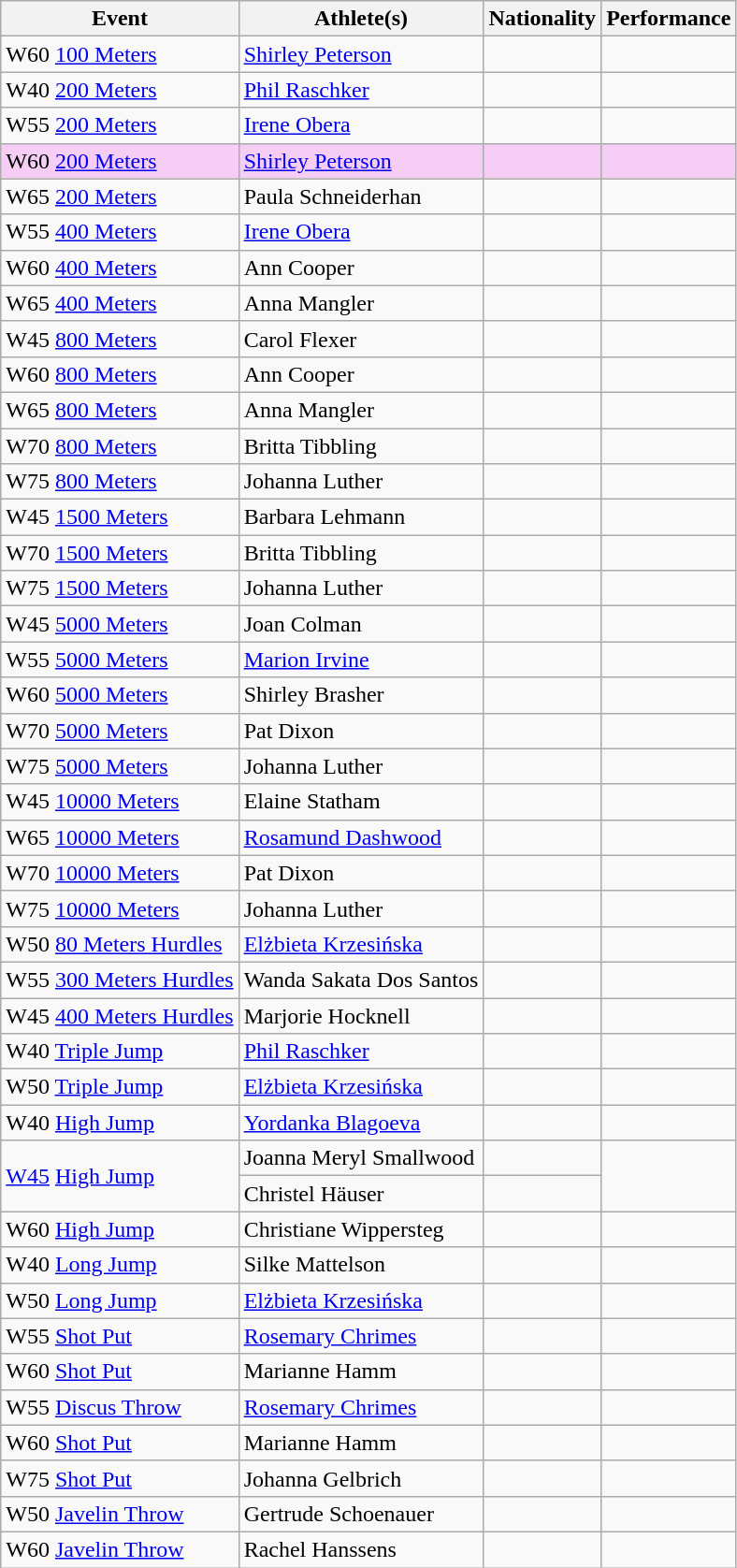<table class="wikitable">
<tr>
<th>Event</th>
<th>Athlete(s)</th>
<th>Nationality</th>
<th>Performance</th>
</tr>
<tr>
<td>W60 <a href='#'>100 Meters</a></td>
<td><a href='#'>Shirley Peterson</a></td>
<td></td>
<td></td>
</tr>
<tr>
<td>W40 <a href='#'>200 Meters</a></td>
<td><a href='#'>Phil Raschker</a></td>
<td></td>
<td></td>
</tr>
<tr>
<td>W55 <a href='#'>200 Meters</a></td>
<td><a href='#'>Irene Obera</a></td>
<td></td>
<td></td>
</tr>
<tr bgcolor=#f6CEF5>
<td>W60 <a href='#'>200 Meters</a></td>
<td><a href='#'>Shirley Peterson</a></td>
<td></td>
<td></td>
</tr>
<tr>
<td>W65 <a href='#'>200 Meters</a></td>
<td>Paula Schneiderhan</td>
<td></td>
<td></td>
</tr>
<tr>
<td>W55 <a href='#'>400 Meters</a></td>
<td><a href='#'>Irene Obera</a></td>
<td></td>
<td></td>
</tr>
<tr>
<td>W60 <a href='#'>400 Meters</a></td>
<td>Ann Cooper</td>
<td></td>
<td></td>
</tr>
<tr>
<td>W65 <a href='#'>400 Meters</a></td>
<td>Anna Mangler</td>
<td></td>
<td></td>
</tr>
<tr>
<td>W45 <a href='#'>800 Meters</a></td>
<td>Carol Flexer</td>
<td></td>
<td></td>
</tr>
<tr>
<td>W60 <a href='#'>800 Meters</a></td>
<td>Ann Cooper</td>
<td></td>
<td></td>
</tr>
<tr>
<td>W65 <a href='#'>800 Meters</a></td>
<td>Anna Mangler</td>
<td></td>
<td></td>
</tr>
<tr>
<td>W70 <a href='#'>800 Meters</a></td>
<td>Britta Tibbling</td>
<td></td>
<td></td>
</tr>
<tr>
<td>W75 <a href='#'>800 Meters</a></td>
<td>Johanna Luther</td>
<td></td>
<td></td>
</tr>
<tr>
<td>W45 <a href='#'>1500 Meters</a></td>
<td>Barbara Lehmann</td>
<td></td>
<td></td>
</tr>
<tr>
<td>W70 <a href='#'>1500 Meters</a></td>
<td>Britta Tibbling</td>
<td></td>
<td></td>
</tr>
<tr>
<td>W75 <a href='#'>1500 Meters</a></td>
<td>Johanna Luther</td>
<td></td>
<td></td>
</tr>
<tr>
<td>W45 <a href='#'>5000 Meters</a></td>
<td>Joan Colman</td>
<td></td>
<td></td>
</tr>
<tr>
<td>W55 <a href='#'>5000 Meters</a></td>
<td><a href='#'>Marion Irvine</a></td>
<td></td>
<td></td>
</tr>
<tr>
<td>W60 <a href='#'>5000 Meters</a></td>
<td>Shirley Brasher</td>
<td></td>
<td></td>
</tr>
<tr>
<td>W70 <a href='#'>5000 Meters</a></td>
<td>Pat Dixon</td>
<td></td>
<td></td>
</tr>
<tr>
<td>W75 <a href='#'>5000 Meters</a></td>
<td>Johanna Luther</td>
<td></td>
<td></td>
</tr>
<tr>
<td>W45 <a href='#'>10000 Meters</a></td>
<td>Elaine Statham</td>
<td></td>
<td></td>
</tr>
<tr>
<td>W65 <a href='#'>10000 Meters</a></td>
<td><a href='#'>Rosamund Dashwood</a></td>
<td></td>
<td></td>
</tr>
<tr>
<td>W70 <a href='#'>10000 Meters</a></td>
<td>Pat Dixon</td>
<td></td>
<td></td>
</tr>
<tr>
<td>W75 <a href='#'>10000 Meters</a></td>
<td>Johanna Luther</td>
<td></td>
<td></td>
</tr>
<tr>
<td>W50 <a href='#'>80 Meters Hurdles</a></td>
<td><a href='#'>Elżbieta Krzesińska</a></td>
<td></td>
<td></td>
</tr>
<tr>
<td>W55 <a href='#'>300 Meters Hurdles</a></td>
<td>Wanda Sakata Dos Santos</td>
<td></td>
<td></td>
</tr>
<tr>
<td>W45 <a href='#'>400 Meters Hurdles</a></td>
<td>Marjorie Hocknell</td>
<td></td>
<td></td>
</tr>
<tr>
<td>W40 <a href='#'>Triple Jump</a></td>
<td><a href='#'>Phil Raschker</a></td>
<td></td>
<td></td>
</tr>
<tr>
<td>W50 <a href='#'>Triple Jump</a></td>
<td><a href='#'>Elżbieta Krzesińska</a></td>
<td></td>
<td></td>
</tr>
<tr>
<td>W40 <a href='#'>High Jump</a></td>
<td><a href='#'>Yordanka Blagoeva</a></td>
<td></td>
<td></td>
</tr>
<tr>
<td rowspan=2><a href='#'>W45</a> <a href='#'>High Jump</a></td>
<td>Joanna Meryl Smallwood</td>
<td></td>
<td rowspan=2></td>
</tr>
<tr>
<td>Christel Häuser</td>
<td></td>
</tr>
<tr>
<td>W60 <a href='#'>High Jump</a></td>
<td>Christiane Wippersteg</td>
<td></td>
<td></td>
</tr>
<tr>
<td>W40 <a href='#'>Long Jump</a></td>
<td>Silke Mattelson</td>
<td></td>
<td></td>
</tr>
<tr>
<td>W50 <a href='#'>Long Jump</a></td>
<td><a href='#'>Elżbieta Krzesińska</a></td>
<td></td>
<td></td>
</tr>
<tr>
<td>W55 <a href='#'>Shot Put</a></td>
<td><a href='#'>Rosemary Chrimes</a></td>
<td></td>
<td></td>
</tr>
<tr>
<td>W60 <a href='#'>Shot Put</a></td>
<td>Marianne Hamm</td>
<td></td>
<td></td>
</tr>
<tr>
<td>W55 <a href='#'>Discus Throw</a></td>
<td><a href='#'>Rosemary Chrimes</a></td>
<td></td>
<td></td>
</tr>
<tr>
<td>W60 <a href='#'>Shot Put</a></td>
<td>Marianne Hamm</td>
<td></td>
<td></td>
</tr>
<tr>
<td>W75 <a href='#'>Shot Put</a></td>
<td>Johanna Gelbrich</td>
<td></td>
<td></td>
</tr>
<tr>
<td>W50 <a href='#'>Javelin Throw</a></td>
<td>Gertrude Schoenauer</td>
<td></td>
<td></td>
</tr>
<tr>
<td>W60 <a href='#'>Javelin Throw</a></td>
<td>Rachel Hanssens</td>
<td></td>
<td></td>
</tr>
</table>
